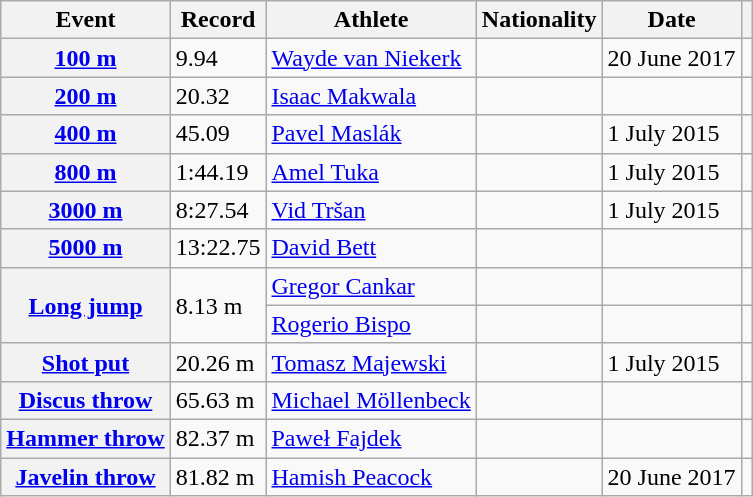<table class="wikitable plainrowheaders sticky-header">
<tr>
<th scope="col">Event</th>
<th scope="col">Record</th>
<th scope="col">Athlete</th>
<th scope="col">Nationality</th>
<th scope="col">Date</th>
<th scope="col"></th>
</tr>
<tr>
<th scope="row"><a href='#'>100 m</a></th>
<td>9.94 </td>
<td><a href='#'>Wayde van Niekerk</a></td>
<td></td>
<td>20 June 2017</td>
<td></td>
</tr>
<tr>
<th scope="row"><a href='#'>200 m</a></th>
<td>20.32</td>
<td><a href='#'>Isaac Makwala</a></td>
<td></td>
<td></td>
<td></td>
</tr>
<tr>
<th scope="row"><a href='#'>400 m</a></th>
<td>45.09</td>
<td><a href='#'>Pavel Maslák</a></td>
<td></td>
<td>1 July 2015</td>
<td></td>
</tr>
<tr>
<th scope="row"><a href='#'>800 m</a></th>
<td>1:44.19</td>
<td><a href='#'>Amel Tuka</a></td>
<td></td>
<td>1 July 2015</td>
<td></td>
</tr>
<tr>
<th scope="row"><a href='#'>3000 m</a></th>
<td>8:27.54</td>
<td><a href='#'>Vid Tršan</a></td>
<td></td>
<td>1 July 2015</td>
<td></td>
</tr>
<tr>
<th scope="row"><a href='#'>5000 m</a></th>
<td>13:22.75</td>
<td><a href='#'>David Bett</a></td>
<td></td>
<td></td>
<td></td>
</tr>
<tr>
<th scope="rowgroup" rowspan="2"><a href='#'>Long jump</a></th>
<td rowspan="2">8.13 m</td>
<td><a href='#'>Gregor Cankar</a></td>
<td></td>
<td></td>
<td></td>
</tr>
<tr>
<td><a href='#'>Rogerio Bispo</a></td>
<td></td>
<td></td>
<td></td>
</tr>
<tr>
<th scope="row"><a href='#'>Shot put</a></th>
<td>20.26 m</td>
<td><a href='#'>Tomasz Majewski</a></td>
<td></td>
<td>1 July 2015</td>
<td></td>
</tr>
<tr>
<th scope="row"><a href='#'>Discus throw</a></th>
<td>65.63 m</td>
<td><a href='#'>Michael Möllenbeck</a></td>
<td></td>
<td></td>
<td></td>
</tr>
<tr>
<th scope="row"><a href='#'>Hammer throw</a></th>
<td>82.37 m</td>
<td><a href='#'>Paweł Fajdek</a></td>
<td></td>
<td></td>
<td></td>
</tr>
<tr>
<th scope="row"><a href='#'>Javelin throw</a></th>
<td>81.82 m</td>
<td><a href='#'>Hamish Peacock</a></td>
<td></td>
<td>20 June 2017</td>
<td></td>
</tr>
</table>
